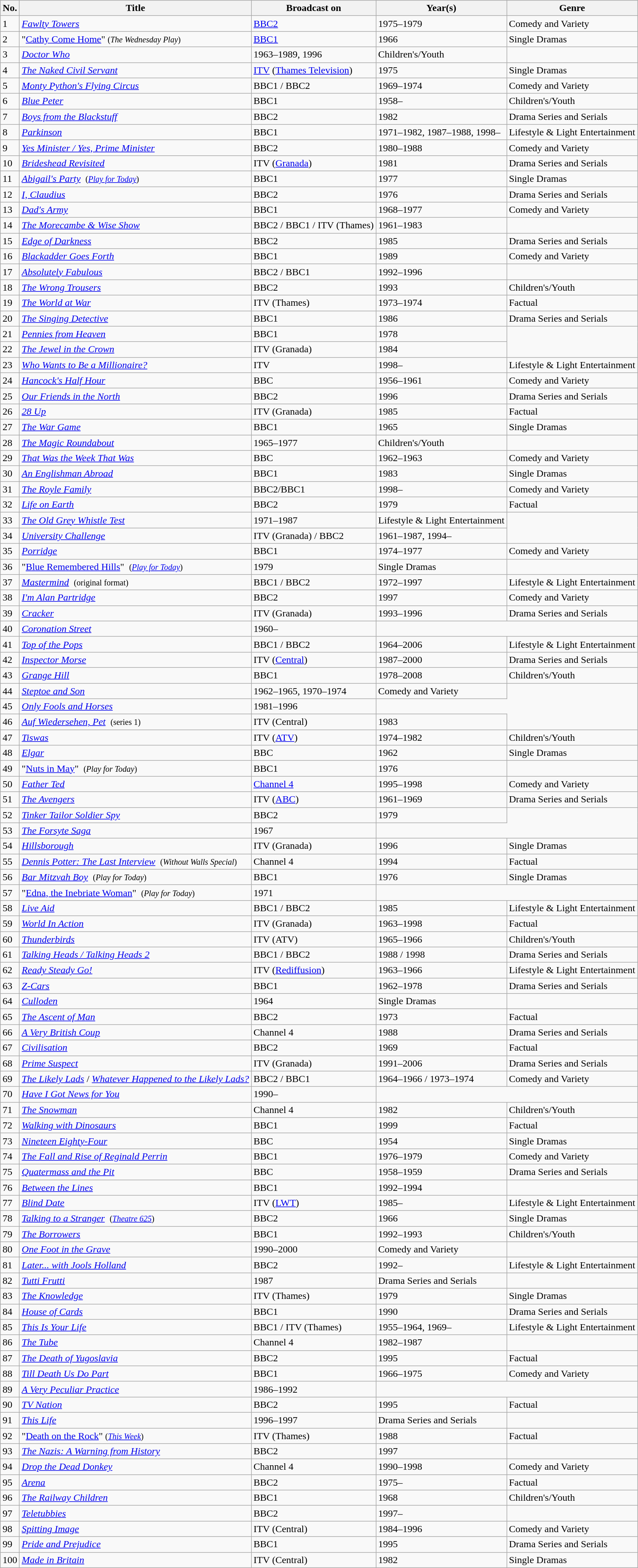<table class="wikitable sortable">
<tr>
<th>No.</th>
<th>Title</th>
<th>Broadcast on</th>
<th>Year(s)</th>
<th>Genre </tr></th>
<td>1</td>
<td><em><a href='#'>Fawlty Towers</a></em></td>
<td><a href='#'>BBC2</a></td>
<td>1975–1979</td>
<td>Comedy and Variety </tr></td>
<td>2</td>
<td>"<a href='#'>Cathy Come Home</a>" <small>(<em>The Wednesday Play</em>) </small> <td> <a href='#'>BBC1</a> </td></td>
<td>1966</td>
<td>Single Dramas </tr></td>
<td>3</td>
<td><em><a href='#'>Doctor Who</a></em> <td>1963–1989, 1996</td></td>
<td>Children's/Youth </tr></td>
<td>4</td>
<td data-sort-value="Naked Civil Servant"><em><a href='#'>The Naked Civil Servant</a></em></td>
<td><a href='#'>ITV</a> (<a href='#'>Thames Television</a>)</td>
<td>1975</td>
<td>Single Dramas </tr></td>
<td>5</td>
<td><em><a href='#'>Monty Python's Flying Circus</a></em></td>
<td>BBC1 / BBC2</td>
<td>1969–1974</td>
<td>Comedy and Variety </tr></td>
<td>6</td>
<td><em><a href='#'>Blue Peter</a></em></td>
<td>BBC1</td>
<td>1958–</td>
<td>Children's/Youth </tr></td>
<td>7</td>
<td><em><a href='#'>Boys from the Blackstuff</a></em></td>
<td>BBC2</td>
<td>1982</td>
<td>Drama Series and Serials </tr></td>
<td>8</td>
<td><em><a href='#'>Parkinson</a></em></td>
<td>BBC1</td>
<td>1971–1982, 1987–1988, 1998– </td>
<td>Lifestyle & Light Entertainment </tr></td>
<td>9</td>
<td><em><a href='#'>Yes Minister / Yes, Prime Minister</a></em></td>
<td>BBC2</td>
<td>1980–1988</td>
<td>Comedy and Variety </tr></td>
<td>10</td>
<td><em><a href='#'>Brideshead Revisited</a></em></td>
<td>ITV (<a href='#'>Granada</a>)</td>
<td>1981</td>
<td>Drama Series and Serials </tr></td>
<td>11</td>
<td><em><a href='#'>Abigail's Party</a></em>  <small>(<em><a href='#'>Play for Today</a></em>) </small></td>
<td>BBC1</td>
<td>1977</td>
<td>Single Dramas </tr></td>
<td>12</td>
<td><em><a href='#'>I, Claudius</a></em></td>
<td>BBC2</td>
<td>1976</td>
<td>Drama Series and Serials </tr></td>
<td>13</td>
<td><em><a href='#'>Dad's Army</a></em></td>
<td>BBC1</td>
<td>1968–1977 <td> Comedy and Variety </td></tr></td>
<td>14</td>
<td data-sort-value="Morecambe & Wise Show"><em><a href='#'>The Morecambe & Wise Show</a></em></td>
<td>BBC2 / BBC1 / ITV (Thames)</td>
<td>1961–1983 </tr></td>
<td>15</td>
<td><em><a href='#'>Edge of Darkness</a></em></td>
<td>BBC2</td>
<td>1985</td>
<td>Drama Series and Serials </tr></td>
<td>16</td>
<td><em><a href='#'>Blackadder Goes Forth</a></em></td>
<td>BBC1</td>
<td>1989 <td> Comedy and Variety </td></tr></td>
<td>17</td>
<td><em><a href='#'>Absolutely Fabulous</a></em></td>
<td>BBC2 / BBC1</td>
<td>1992–1996 </tr></td>
<td>18</td>
<td data-sort-value="Wrong Trousers"><em><a href='#'>The Wrong Trousers</a></em></td>
<td>BBC2</td>
<td>1993</td>
<td>Children's/Youth </tr></td>
<td>19</td>
<td data-sort-value="World At War"><em><a href='#'>The World at War</a></em></td>
<td>ITV (Thames)</td>
<td>1973–1974</td>
<td>Factual </tr></td>
<td>20</td>
<td data-sort-value="Singing Detective"><em><a href='#'>The Singing Detective</a></em></td>
<td>BBC1</td>
<td>1986 <td> Drama Series and Serials </td></tr></td>
<td>21</td>
<td><em><a href='#'>Pennies from Heaven</a></em></td>
<td>BBC1</td>
<td>1978 </tr></td>
<td>22</td>
<td data-sort-value="Jewel In The Crown"><em><a href='#'>The Jewel in the Crown</a></em></td>
<td>ITV (Granada)</td>
<td>1984 </tr></td>
<td>23</td>
<td><em><a href='#'>Who Wants to Be a Millionaire?</a></em></td>
<td>ITV</td>
<td>1998–</td>
<td>Lifestyle & Light Entertainment </tr></td>
<td>24</td>
<td><em><a href='#'>Hancock's Half Hour</a></em></td>
<td>BBC</td>
<td>1956–1961</td>
<td>Comedy and Variety </tr></td>
<td>25</td>
<td><em><a href='#'>Our Friends in the North</a></em></td>
<td>BBC2</td>
<td>1996</td>
<td>Drama Series and Serials </tr></td>
<td>26</td>
<td data-sort-value="28 Up"><em><a href='#'>28 Up</a></em></td>
<td>ITV (Granada)</td>
<td>1985</td>
<td>Factual </tr></td>
<td>27</td>
<td data-sort-value="War Game"><em><a href='#'>The War Game</a></em>   <td> BBC1 </td></td>
<td>1965</td>
<td>Single Dramas </tr></td>
<td>28</td>
<td data-sort-value="Magic Roundabout"><em><a href='#'>The Magic Roundabout</a></em> <td> 1965–1977 </td></td>
<td>Children's/Youth </tr></td>
<td>29</td>
<td><em><a href='#'>That Was the Week That Was</a></em></td>
<td>BBC</td>
<td>1962–1963</td>
<td>Comedy and Variety </tr></td>
<td>30</td>
<td data-sort-value="Englishman Abroad"><em><a href='#'>An Englishman Abroad</a></em></td>
<td>BBC1</td>
<td>1983</td>
<td>Single Dramas </tr></td>
<td>31</td>
<td data-sort-value="Royle Family"><em><a href='#'>The Royle Family</a></em></td>
<td>BBC2/BBC1</td>
<td>1998–</td>
<td>Comedy and Variety </tr></td>
<td>32</td>
<td><em><a href='#'>Life on Earth</a></em> <td> BBC2 </td></td>
<td>1979</td>
<td>Factual </tr></td>
<td>33</td>
<td data-sort-value="Old Grey Whistle Test"><em><a href='#'>The Old Grey Whistle Test</a></em> <td> 1971–1987 </td><td> Lifestyle & Light Entertainment </td></tr></td>
<td>34</td>
<td><em><a href='#'>University Challenge</a></em></td>
<td>ITV (Granada) / BBC2</td>
<td>1961–1987, 1994– </tr></td>
<td>35</td>
<td><em><a href='#'>Porridge</a></em> <td> BBC1 </td></td>
<td>1974–1977</td>
<td>Comedy and Variety </tr></td>
<td>36</td>
<td>"<a href='#'>Blue Remembered Hills</a>"  <small>(<em><a href='#'>Play for Today</a></em>)</small> <td> 1979 </td></td>
<td>Single Dramas </tr></td>
<td>37</td>
<td><em><a href='#'>Mastermind</a></em>  <small>(original format)</small></td>
<td>BBC1 / BBC2</td>
<td>1972–1997</td>
<td>Lifestyle & Light Entertainment </tr></td>
<td>38</td>
<td><em><a href='#'>I'm Alan Partridge</a></em></td>
<td>BBC2</td>
<td>1997</td>
<td>Comedy and Variety </tr></td>
<td>39</td>
<td><em><a href='#'>Cracker</a></em> <td> ITV (Granada) </td></td>
<td>1993–1996 <td> Drama Series and Serials </td></tr></td>
<td>40</td>
<td><em><a href='#'>Coronation Street</a></em> <td> 1960– </td></tr></td>
<td>41</td>
<td><em><a href='#'>Top of the Pops</a></em></td>
<td>BBC1 / BBC2</td>
<td>1964–2006</td>
<td>Lifestyle & Light Entertainment </tr></td>
<td>42</td>
<td><em><a href='#'>Inspector Morse</a></em></td>
<td>ITV (<a href='#'>Central</a>)</td>
<td>1987–2000</td>
<td>Drama Series and Serials </tr></td>
<td>43</td>
<td><em><a href='#'>Grange Hill</a></em> <td> BBC1 </td></td>
<td>1978–2008</td>
<td>Children's/Youth </tr></td>
<td>44</td>
<td><em><a href='#'>Steptoe and Son</a></em> <td> 1962–1965, 1970–1974 </td><td> Comedy and Variety </td></tr></td>
<td>45</td>
<td><em><a href='#'>Only Fools and Horses</a></em> <td> 1981–1996 </td></tr></td>
<td>46</td>
<td><em><a href='#'>Auf Wiedersehen, Pet</a></em>  <small>(series 1)</small></td>
<td>ITV (Central)</td>
<td>1983 </tr></td>
<td>47</td>
<td><em><a href='#'>Tiswas</a></em></td>
<td>ITV (<a href='#'>ATV</a>)</td>
<td>1974–1982</td>
<td>Children's/Youth </tr></td>
<td>48</td>
<td><em><a href='#'>Elgar</a></em></td>
<td>BBC</td>
<td>1962 <td> Single Dramas </td></tr></td>
<td>49</td>
<td>"<a href='#'>Nuts in May</a>"  <small>(<em>Play for Today</em>)</small></td>
<td>BBC1</td>
<td>1976 </tr></td>
<td>50</td>
<td><em><a href='#'>Father Ted</a></em></td>
<td><a href='#'>Channel 4</a></td>
<td>1995–1998</td>
<td>Comedy and Variety </tr></td>
<td>51</td>
<td data-sort-value="Avengers"><em><a href='#'>The Avengers</a></em></td>
<td>ITV (<a href='#'>ABC</a>)</td>
<td>1961–1969 <td> Drama Series and Serials </td></tr></td>
<td>52</td>
<td><em><a href='#'>Tinker Tailor Soldier Spy</a></em> <td> BBC2 </td></td>
<td>1979 </tr></td>
<td>53</td>
<td data-sort-value="Forsyte Saga"><em><a href='#'>The Forsyte Saga</a></em> <td> 1967 </td></tr></td>
<td>54</td>
<td><em><a href='#'>Hillsborough</a></em></td>
<td>ITV (Granada)</td>
<td>1996</td>
<td>Single Dramas </tr></td>
<td>55</td>
<td data-sort-value="Dennis Potter The Last Interview"><em><a href='#'>Dennis Potter: The Last Interview</a></em>  <small>(<em>Without Walls Special</em>)</small></td>
<td>Channel 4</td>
<td>1994</td>
<td>Factual </tr></td>
<td>56</td>
<td><em><a href='#'>Bar Mitzvah Boy</a></em>  <small>(<em>Play for Today</em>)</small> <td> BBC1 </td></td>
<td>1976 <td> Single Dramas </td></tr></td>
<td>57</td>
<td>"<a href='#'>Edna, the Inebriate Woman</a>"  <small>(<em>Play for Today</em>)</small> <td> 1971 </td></tr></td>
<td>58</td>
<td><em><a href='#'>Live Aid</a></em></td>
<td>BBC1 / BBC2</td>
<td>1985</td>
<td>Lifestyle & Light Entertainment </tr></td>
<td>59</td>
<td><em><a href='#'>World In Action</a></em></td>
<td>ITV (Granada)</td>
<td>1963–1998</td>
<td>Factual </tr></td>
<td>60</td>
<td><em><a href='#'>Thunderbirds</a></em></td>
<td>ITV (ATV)</td>
<td>1965–1966</td>
<td>Children's/Youth </tr></td>
<td>61</td>
<td><em><a href='#'>Talking Heads / Talking Heads 2</a></em></td>
<td>BBC1 / BBC2</td>
<td>1988 / 1998</td>
<td>Drama Series and Serials </tr></td>
<td>62</td>
<td><em><a href='#'>Ready Steady Go!</a></em></td>
<td>ITV (<a href='#'>Rediffusion</a>)</td>
<td>1963–1966</td>
<td>Lifestyle & Light Entertainment </tr></td>
<td>63</td>
<td><em><a href='#'>Z-Cars</a></em> <td> BBC1 </td></td>
<td>1962–1978</td>
<td>Drama Series and Serials </tr></td>
<td>64</td>
<td><em><a href='#'>Culloden</a></em> <td> 1964 </td></td>
<td>Single Dramas </tr></td>
<td>65</td>
<td data-sort-value="Ascent Of Man"><em><a href='#'>The Ascent of Man</a></em></td>
<td>BBC2</td>
<td>1973</td>
<td>Factual </tr></td>
<td>66</td>
<td data-sort-value="Very British Coup"><em><a href='#'>A Very British Coup</a></em></td>
<td>Channel 4</td>
<td>1988</td>
<td>Drama Series and Serials </tr></td>
<td>67</td>
<td><em><a href='#'>Civilisation</a></em></td>
<td>BBC2</td>
<td>1969</td>
<td>Factual </tr></td>
<td>68</td>
<td><em><a href='#'>Prime Suspect</a></em></td>
<td>ITV (Granada)</td>
<td>1991–2006</td>
<td>Drama Series and Serials </tr></td>
<td>69</td>
<td data-sort-value="Likely Lads"><em><a href='#'>The Likely Lads</a></em> / <em><a href='#'>Whatever Happened to the Likely Lads?</a></em> <td> BBC2 / BBC1 </td></td>
<td>1964–1966 / 1973–1974 <td> Comedy and Variety </td></tr></td>
<td>70</td>
<td><em><a href='#'>Have I Got News for You</a></em> <td> 1990– </td></tr></td>
<td>71</td>
<td data-sort-value="Snowman"><em><a href='#'>The Snowman</a></em></td>
<td>Channel 4</td>
<td>1982</td>
<td>Children's/Youth </tr></td>
<td>72</td>
<td><em><a href='#'>Walking with Dinosaurs</a></em></td>
<td>BBC1</td>
<td>1999</td>
<td>Factual </tr></td>
<td>73</td>
<td><em><a href='#'>Nineteen Eighty-Four</a></em></td>
<td>BBC</td>
<td>1954</td>
<td>Single Dramas </tr></td>
<td>74</td>
<td data-sort-value="Fall And Rise Of Reginald Perrin"><em><a href='#'>The Fall and Rise of Reginald Perrin</a></em></td>
<td>BBC1</td>
<td>1976–1979</td>
<td>Comedy and Variety </tr></td>
<td>75</td>
<td><em><a href='#'>Quatermass and the Pit</a></em></td>
<td>BBC</td>
<td>1958–1959 <td> Drama Series and Serials </td></tr></td>
<td>76</td>
<td><em><a href='#'>Between the Lines</a></em></td>
<td>BBC1</td>
<td>1992–1994 </tr></td>
<td>77</td>
<td><em><a href='#'>Blind Date</a></em></td>
<td>ITV (<a href='#'>LWT</a>)</td>
<td>1985–</td>
<td>Lifestyle & Light Entertainment </tr></td>
<td>78</td>
<td><em><a href='#'>Talking to a Stranger</a></em>  <small>(<em><a href='#'>Theatre 625</a></em>)</small></td>
<td>BBC2</td>
<td>1966</td>
<td>Single Dramas </tr></td>
<td>79</td>
<td data-sort-value="Borrowers"><em><a href='#'>The Borrowers</a></em> <td> BBC1 </td></td>
<td>1992–1993</td>
<td>Children's/Youth </tr></td>
<td>80</td>
<td><em><a href='#'>One Foot in the Grave</a></em> <td> 1990–2000 </td></td>
<td>Comedy and Variety </tr></td>
<td>81</td>
<td><em><a href='#'>Later... with Jools Holland</a></em> <td> BBC2 </td></td>
<td>1992–</td>
<td>Lifestyle & Light Entertainment </tr></td>
<td>82</td>
<td><em><a href='#'>Tutti Frutti</a></em> <td> 1987 </td></td>
<td>Drama Series and Serials </tr></td>
<td>83</td>
<td data-sort-value="Knowledge"><em><a href='#'>The Knowledge</a></em></td>
<td>ITV (Thames)</td>
<td>1979</td>
<td>Single Dramas </tr></td>
<td>84</td>
<td><em><a href='#'>House of Cards</a></em></td>
<td>BBC1</td>
<td>1990</td>
<td>Drama Series and Serials </tr></td>
<td>85</td>
<td><em><a href='#'>This Is Your Life</a></em></td>
<td>BBC1 / ITV (Thames)</td>
<td>1955–1964, 1969– <td> Lifestyle & Light Entertainment </td></tr></td>
<td>86</td>
<td data-sort-value="Tube"><em><a href='#'>The Tube</a></em></td>
<td>Channel 4</td>
<td>1982–1987 </tr></td>
<td>87</td>
<td data-sort-value="Death Of Yugoslavia"><em><a href='#'>The Death of Yugoslavia</a></em></td>
<td>BBC2</td>
<td>1995</td>
<td>Factual </tr></td>
<td>88</td>
<td><em><a href='#'>Till Death Us Do Part</a></em> <td> BBC1 </td></td>
<td>1966–1975 <td> Comedy and Variety </td></tr></td>
<td>89</td>
<td data-sort-value="Very Peculiar Practice"><em><a href='#'>A Very Peculiar Practice</a></em> <td> 1986–1992 </td></tr></td>
<td>90</td>
<td><em><a href='#'>TV Nation</a></em> <td> BBC2 </td></td>
<td>1995</td>
<td>Factual </tr></td>
<td>91</td>
<td><em><a href='#'>This Life</a></em> <td> 1996–1997 </td></td>
<td>Drama Series and Serials </tr></td>
<td>92</td>
<td>"<a href='#'>Death on the Rock</a>" <small>(<em><a href='#'>This Week</a></em>)</small></td>
<td>ITV (Thames)</td>
<td>1988 <td> Factual </td></tr></td>
<td>93</td>
<td data-sort-value="Nazis A Warning From History"><em><a href='#'>The Nazis: A Warning from History</a></em></td>
<td>BBC2</td>
<td>1997 </tr></td>
<td>94</td>
<td><em><a href='#'>Drop the Dead Donkey</a></em></td>
<td>Channel 4</td>
<td>1990–1998</td>
<td>Comedy and Variety </tr></td>
<td>95</td>
<td><em><a href='#'>Arena</a></em></td>
<td>BBC2</td>
<td>1975–</td>
<td>Factual </tr></td>
<td>96</td>
<td data-sort-value="Railway Children"><em><a href='#'>The Railway Children</a></em></td>
<td>BBC1</td>
<td>1968 <td> Children's/Youth </td></tr></td>
<td>97</td>
<td><em><a href='#'>Teletubbies</a></em></td>
<td>BBC2</td>
<td>1997– </tr></td>
<td>98</td>
<td><em><a href='#'>Spitting Image</a></em></td>
<td>ITV (Central)</td>
<td>1984–1996</td>
<td>Comedy and Variety </tr></td>
<td>99</td>
<td><em><a href='#'>Pride and Prejudice</a></em></td>
<td>BBC1</td>
<td>1995</td>
<td>Drama Series and Serials </tr></td>
<td>100</td>
<td><em><a href='#'>Made in Britain</a></em></td>
<td>ITV (Central)</td>
<td>1982</td>
<td>Single Dramas </tr></td>
</tr>
</table>
